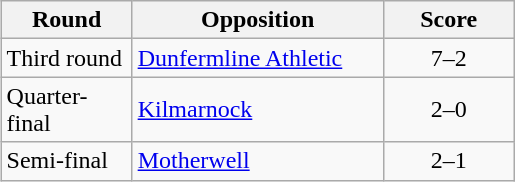<table class="wikitable" style="text-align:left;margin-left:1em;float:right">
<tr>
<th width=80>Round</th>
<th width=160>Opposition</th>
<th width=80>Score</th>
</tr>
<tr>
<td>Third round</td>
<td><a href='#'>Dunfermline Athletic</a></td>
<td align=center>7–2</td>
</tr>
<tr>
<td>Quarter-final</td>
<td><a href='#'>Kilmarnock</a></td>
<td align=center>2–0</td>
</tr>
<tr>
<td>Semi-final</td>
<td><a href='#'>Motherwell</a></td>
<td align=center>2–1</td>
</tr>
</table>
